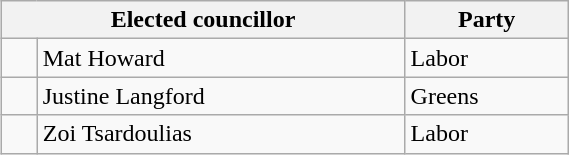<table class="wikitable" style="float:right;clear:right;width:30%">
<tr>
<th colspan="2">Elected councillor</th>
<th>Party</th>
</tr>
<tr>
<td> </td>
<td>Mat Howard</td>
<td>Labor</td>
</tr>
<tr>
<td> </td>
<td>Justine Langford</td>
<td>Greens</td>
</tr>
<tr>
<td> </td>
<td>Zoi Tsardoulias</td>
<td>Labor</td>
</tr>
</table>
